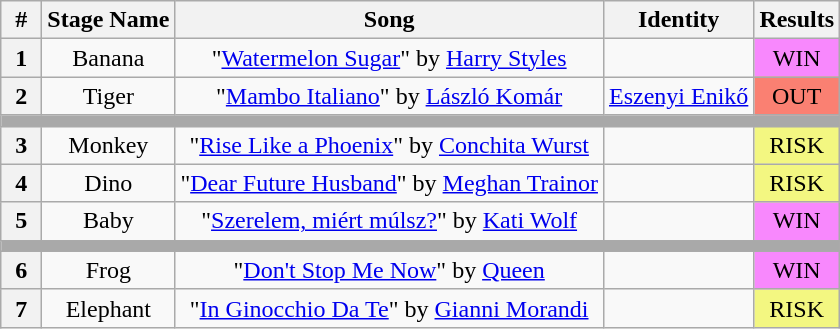<table class="wikitable" style="text-align:center">
<tr>
<th style="width:20px">#</th>
<th>Stage Name</th>
<th>Song</th>
<th>Identity</th>
<th>Results</th>
</tr>
<tr>
<th>1</th>
<td>Banana</td>
<td>"<a href='#'>Watermelon Sugar</a>" by <a href='#'>Harry Styles</a></td>
<td></td>
<td bgcolor="#f888fd">WIN</td>
</tr>
<tr>
<th>2</th>
<td>Tiger</td>
<td>"<a href='#'>Mambo Italiano</a>" by <a href='#'>László Komár</a></td>
<td><a href='#'>Eszenyi Enikő</a></td>
<td bgcolor="salmon">OUT</td>
</tr>
<tr>
<th colspan="5" style="background:darkgrey"></th>
</tr>
<tr>
<th>3</th>
<td>Monkey</td>
<td>"<a href='#'>Rise Like a Phoenix</a>" by <a href='#'>Conchita Wurst</a></td>
<td></td>
<td bgcolor="#f3f781">RISK</td>
</tr>
<tr>
<th>4</th>
<td>Dino</td>
<td>"<a href='#'>Dear Future Husband</a>" by <a href='#'>Meghan Trainor</a></td>
<td></td>
<td bgcolor="#f3f781">RISK</td>
</tr>
<tr>
<th>5</th>
<td>Baby</td>
<td>"<a href='#'>Szerelem, miért múlsz?</a>" by <a href='#'>Kati Wolf</a></td>
<td></td>
<td bgcolor="#f888fd">WIN</td>
</tr>
<tr>
<th colspan="5" style="background:darkgrey"></th>
</tr>
<tr>
<th>6</th>
<td>Frog</td>
<td>"<a href='#'>Don't Stop Me Now</a>" by <a href='#'>Queen</a></td>
<td></td>
<td bgcolor="#f888fd">WIN</td>
</tr>
<tr>
<th>7</th>
<td>Elephant</td>
<td>"<a href='#'>In Ginocchio Da Te</a>" by <a href='#'>Gianni Morandi</a></td>
<td></td>
<td bgcolor="#f3f781">RISK</td>
</tr>
</table>
